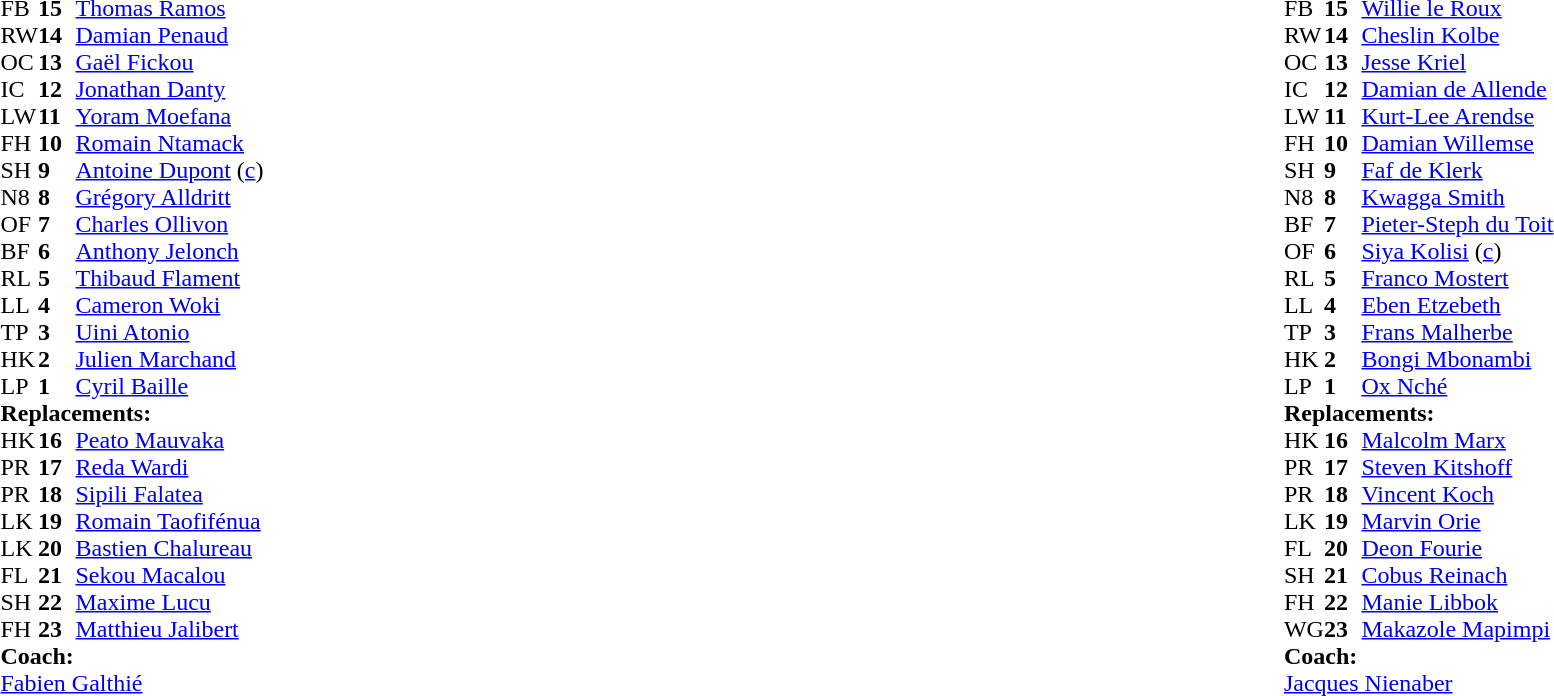<table style="width:100%;">
<tr>
<td style="vertical-align:top; width:50%;"><br><table cellpadding="0" cellspacing="0" style="font-size: 100%">
<tr>
<th width="25"></th>
<th width="25"></th>
</tr>
<tr>
<td>FB</td>
<td><strong>15</strong></td>
<td><a href='#'>Thomas Ramos</a></td>
</tr>
<tr>
<td>RW</td>
<td><strong>14</strong></td>
<td><a href='#'>Damian Penaud</a></td>
</tr>
<tr>
<td>OC</td>
<td><strong>13</strong></td>
<td><a href='#'>Gaël Fickou</a></td>
</tr>
<tr>
<td>IC</td>
<td><strong>12</strong></td>
<td><a href='#'>Jonathan Danty</a></td>
<td></td>
<td></td>
</tr>
<tr>
<td>LW</td>
<td><strong>11</strong></td>
<td><a href='#'>Yoram Moefana</a></td>
</tr>
<tr>
<td>FH</td>
<td><strong>10</strong></td>
<td><a href='#'>Romain Ntamack</a></td>
<td></td>
<td></td>
</tr>
<tr>
<td>SH</td>
<td><strong>9</strong></td>
<td><a href='#'>Antoine Dupont</a> (<a href='#'>c</a>)</td>
<td></td>
</tr>
<tr>
<td>N8</td>
<td><strong>8</strong></td>
<td><a href='#'>Grégory Alldritt</a></td>
<td></td>
<td></td>
</tr>
<tr>
<td>OF</td>
<td><strong>7</strong></td>
<td><a href='#'>Charles Ollivon</a></td>
</tr>
<tr>
<td>BF</td>
<td><strong>6</strong></td>
<td><a href='#'>Anthony Jelonch</a></td>
</tr>
<tr>
<td>RL</td>
<td><strong>5</strong></td>
<td><a href='#'>Thibaud Flament</a></td>
<td></td>
<td></td>
</tr>
<tr>
<td>LL</td>
<td><strong>4</strong></td>
<td><a href='#'>Cameron Woki</a></td>
<td></td>
<td></td>
</tr>
<tr>
<td>TP</td>
<td><strong>3</strong></td>
<td><a href='#'>Uini Atonio</a></td>
<td></td>
<td></td>
</tr>
<tr>
<td>HK</td>
<td><strong>2</strong></td>
<td><a href='#'>Julien Marchand</a></td>
<td></td>
<td></td>
</tr>
<tr>
<td>LP</td>
<td><strong>1</strong></td>
<td><a href='#'>Cyril Baille</a></td>
<td></td>
<td></td>
</tr>
<tr>
<td colspan="3"><strong>Replacements:</strong></td>
</tr>
<tr>
<td>HK</td>
<td><strong>16</strong></td>
<td><a href='#'>Peato Mauvaka</a></td>
<td></td>
<td></td>
</tr>
<tr>
<td>PR</td>
<td><strong>17</strong></td>
<td><a href='#'>Reda Wardi</a></td>
<td></td>
<td></td>
</tr>
<tr>
<td>PR</td>
<td><strong>18</strong></td>
<td><a href='#'>Sipili Falatea</a></td>
<td></td>
<td></td>
</tr>
<tr>
<td>LK</td>
<td><strong>19</strong></td>
<td><a href='#'>Romain Taofifénua</a></td>
<td></td>
<td></td>
</tr>
<tr>
<td>LK</td>
<td><strong>20</strong></td>
<td><a href='#'>Bastien Chalureau</a></td>
<td></td>
<td></td>
</tr>
<tr>
<td>FL</td>
<td><strong>21</strong></td>
<td><a href='#'>Sekou Macalou</a></td>
<td></td>
<td></td>
</tr>
<tr>
<td>SH</td>
<td><strong>22</strong></td>
<td><a href='#'>Maxime Lucu</a></td>
<td></td>
<td></td>
</tr>
<tr>
<td>FH</td>
<td><strong>23</strong></td>
<td><a href='#'>Matthieu Jalibert</a></td>
<td></td>
<td></td>
</tr>
<tr>
<td colspan="3"><strong>Coach:</strong></td>
</tr>
<tr>
<td colspan="3"> <a href='#'>Fabien Galthié</a></td>
</tr>
</table>
</td>
<td style="vertical-align:top"></td>
<td style="vertical-align:top;width:50%"><br><table cellpadding="0" cellspacing="0" style="margin:auto">
<tr>
<th width="25"></th>
<th width="25"></th>
</tr>
<tr>
<td>FB</td>
<td><strong>15</strong></td>
<td><a href='#'>Willie le Roux</a></td>
</tr>
<tr>
<td>RW</td>
<td><strong>14</strong></td>
<td><a href='#'>Cheslin Kolbe</a></td>
<td></td>
<td></td>
</tr>
<tr>
<td>OC</td>
<td><strong>13</strong></td>
<td><a href='#'>Jesse Kriel</a></td>
<td></td>
<td></td>
</tr>
<tr>
<td>IC</td>
<td><strong>12</strong></td>
<td><a href='#'>Damian de Allende</a></td>
</tr>
<tr>
<td>LW</td>
<td><strong>11</strong></td>
<td><a href='#'>Kurt-Lee Arendse</a></td>
</tr>
<tr>
<td>FH</td>
<td><strong>10</strong></td>
<td><a href='#'>Damian Willemse</a></td>
</tr>
<tr>
<td>SH</td>
<td><strong>9</strong></td>
<td><a href='#'>Faf de Klerk</a></td>
<td></td>
<td></td>
</tr>
<tr>
<td>N8</td>
<td><strong>8</strong></td>
<td><a href='#'>Kwagga Smith</a></td>
<td></td>
<td></td>
</tr>
<tr>
<td>BF</td>
<td><strong>7</strong></td>
<td><a href='#'>Pieter-Steph du Toit</a></td>
<td></td>
</tr>
<tr>
<td>OF</td>
<td><strong>6</strong></td>
<td><a href='#'>Siya Kolisi</a> (<a href='#'>c</a>)</td>
<td></td>
<td></td>
</tr>
<tr>
<td>RL</td>
<td><strong>5</strong></td>
<td><a href='#'>Franco Mostert</a></td>
</tr>
<tr>
<td>LL</td>
<td><strong>4</strong></td>
<td><a href='#'>Eben Etzebeth</a></td>
</tr>
<tr>
<td>TP</td>
<td><strong>3</strong></td>
<td><a href='#'>Frans Malherbe</a></td>
<td></td>
<td></td>
</tr>
<tr>
<td>HK</td>
<td><strong>2</strong></td>
<td><a href='#'>Bongi Mbonambi</a></td>
<td></td>
<td></td>
<td></td>
<td></td>
</tr>
<tr>
<td>LP</td>
<td><strong>1</strong></td>
<td><a href='#'>Ox Nché</a></td>
<td></td>
<td></td>
</tr>
<tr>
<td colspan="3"><strong>Replacements:</strong></td>
</tr>
<tr>
<td>HK</td>
<td><strong>16</strong></td>
<td><a href='#'>Malcolm Marx</a></td>
<td></td>
<td></td>
<td></td>
<td></td>
</tr>
<tr>
<td>PR</td>
<td><strong>17</strong></td>
<td><a href='#'>Steven Kitshoff</a></td>
<td></td>
<td></td>
</tr>
<tr>
<td>PR</td>
<td><strong>18</strong></td>
<td><a href='#'>Vincent Koch</a></td>
<td></td>
<td></td>
</tr>
<tr>
<td>LK</td>
<td><strong>19</strong></td>
<td><a href='#'>Marvin Orie</a></td>
<td></td>
<td></td>
</tr>
<tr>
<td>FL</td>
<td><strong>20</strong></td>
<td><a href='#'>Deon Fourie</a></td>
<td></td>
<td></td>
</tr>
<tr>
<td>SH</td>
<td><strong>21</strong></td>
<td><a href='#'>Cobus Reinach</a></td>
<td></td>
<td></td>
</tr>
<tr>
<td>FH</td>
<td><strong>22</strong></td>
<td><a href='#'>Manie Libbok</a></td>
<td></td>
<td></td>
</tr>
<tr>
<td>WG</td>
<td><strong>23</strong></td>
<td><a href='#'>Makazole Mapimpi</a></td>
<td></td>
<td></td>
</tr>
<tr>
<td colspan="3"><strong>Coach:</strong></td>
</tr>
<tr>
<td colspan="3"> <a href='#'>Jacques Nienaber</a></td>
</tr>
</table>
</td>
</tr>
</table>
